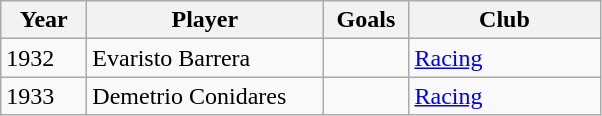<table class="wikitable sortable">
<tr>
<th width=50px>Year</th>
<th width=150px>Player</th>
<th width=50px>Goals</th>
<th width=120px>Club</th>
</tr>
<tr>
<td>1932</td>
<td> Evaristo Barrera</td>
<td></td>
<td><a href='#'>Racing</a></td>
</tr>
<tr>
<td>1933</td>
<td> Demetrio Conidares</td>
<td></td>
<td><a href='#'>Racing</a></td>
</tr>
</table>
